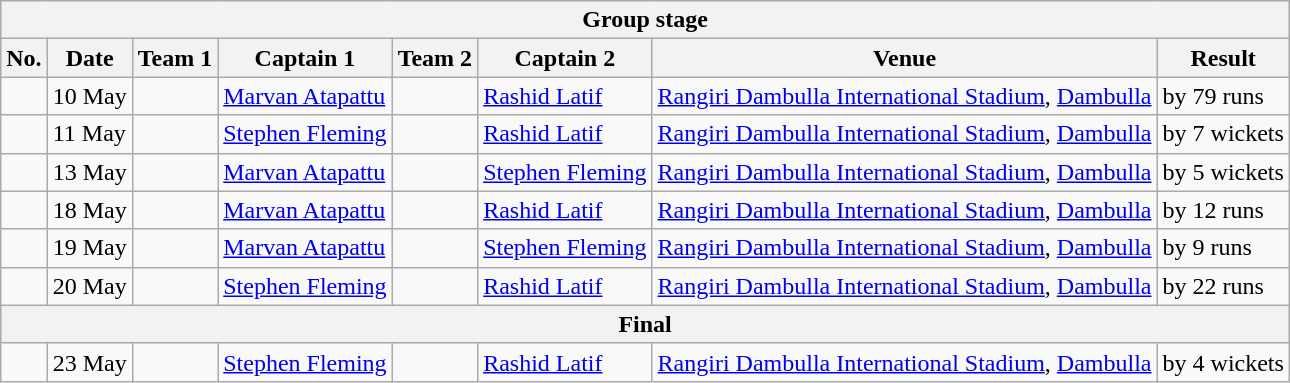<table class="wikitable">
<tr>
<th colspan="9">Group stage</th>
</tr>
<tr>
<th>No.</th>
<th>Date</th>
<th>Team 1</th>
<th>Captain 1</th>
<th>Team 2</th>
<th>Captain 2</th>
<th>Venue</th>
<th>Result</th>
</tr>
<tr>
<td></td>
<td>10 May</td>
<td></td>
<td><a href='#'>Marvan Atapattu</a></td>
<td></td>
<td><a href='#'>Rashid Latif</a></td>
<td><a href='#'>Rangiri Dambulla International Stadium</a>, <a href='#'>Dambulla</a></td>
<td> by 79 runs</td>
</tr>
<tr>
<td></td>
<td>11 May</td>
<td></td>
<td><a href='#'>Stephen Fleming</a></td>
<td></td>
<td><a href='#'>Rashid Latif</a></td>
<td><a href='#'>Rangiri Dambulla International Stadium</a>, <a href='#'>Dambulla</a></td>
<td> by 7 wickets</td>
</tr>
<tr>
<td></td>
<td>13 May</td>
<td></td>
<td><a href='#'>Marvan Atapattu</a></td>
<td></td>
<td><a href='#'>Stephen Fleming</a></td>
<td><a href='#'>Rangiri Dambulla International Stadium</a>, <a href='#'>Dambulla</a></td>
<td> by 5 wickets</td>
</tr>
<tr>
<td></td>
<td>18 May</td>
<td></td>
<td><a href='#'>Marvan Atapattu</a></td>
<td></td>
<td><a href='#'>Rashid Latif</a></td>
<td><a href='#'>Rangiri Dambulla International Stadium</a>, <a href='#'>Dambulla</a></td>
<td> by 12 runs</td>
</tr>
<tr>
<td></td>
<td>19 May</td>
<td></td>
<td><a href='#'>Marvan Atapattu</a></td>
<td></td>
<td><a href='#'>Stephen Fleming</a></td>
<td><a href='#'>Rangiri Dambulla International Stadium</a>, <a href='#'>Dambulla</a></td>
<td> by 9 runs</td>
</tr>
<tr>
<td></td>
<td>20 May</td>
<td></td>
<td><a href='#'>Stephen Fleming</a></td>
<td></td>
<td><a href='#'>Rashid Latif</a></td>
<td><a href='#'>Rangiri Dambulla International Stadium</a>, <a href='#'>Dambulla</a></td>
<td> by 22 runs</td>
</tr>
<tr>
<th colspan="9">Final</th>
</tr>
<tr>
<td></td>
<td>23 May</td>
<td></td>
<td><a href='#'>Stephen Fleming</a></td>
<td></td>
<td><a href='#'>Rashid Latif</a></td>
<td><a href='#'>Rangiri Dambulla International Stadium</a>, <a href='#'>Dambulla</a></td>
<td> by 4 wickets</td>
</tr>
</table>
